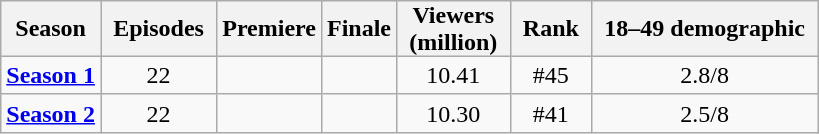<table style="text-align:center;" class="wikitable">
<tr>
<th style="padding: 0px 8px">Season</th>
<th style="padding: 0px 8px">Episodes</th>
<th>Premiere</th>
<th>Finale</th>
<th style="padding: 0px 8px">Viewers<br>(million)</th>
<th style="padding: 0px 8px">Rank</th>
<th style="padding: 0px 8px">18–49 demographic</th>
</tr>
<tr>
<td><strong><a href='#'>Season 1</a></strong></td>
<td>22</td>
<td style="padding: 0px 8px"></td>
<td style="padding: 0px 8px"></td>
<td>10.41</td>
<td>#45</td>
<td>2.8/8</td>
</tr>
<tr>
<td><strong><a href='#'>Season 2</a></strong></td>
<td>22</td>
<td></td>
<td></td>
<td>10.30</td>
<td>#41</td>
<td>2.5/8</td>
</tr>
</table>
